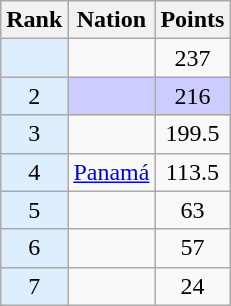<table class="wikitable sortable" style="text-align:center">
<tr>
<th>Rank</th>
<th>Nation</th>
<th>Points</th>
</tr>
<tr>
<td bgcolor = DDEEFF></td>
<td align=left></td>
<td>237</td>
</tr>
<tr style="background-color:#ccccff">
<td bgcolor = DDEEFF>2</td>
<td align=left></td>
<td>216</td>
</tr>
<tr>
<td bgcolor = DDEEFF>3</td>
<td align=left></td>
<td>199.5</td>
</tr>
<tr>
<td bgcolor = DDEEFF>4</td>
<td align=left> <a href='#'>Panamá</a></td>
<td>113.5</td>
</tr>
<tr>
<td bgcolor = DDEEFF>5</td>
<td align=left></td>
<td>63</td>
</tr>
<tr>
<td bgcolor = DDEEFF>6</td>
<td align=left></td>
<td>57</td>
</tr>
<tr>
<td bgcolor = DDEEFF>7</td>
<td align=left></td>
<td>24</td>
</tr>
</table>
